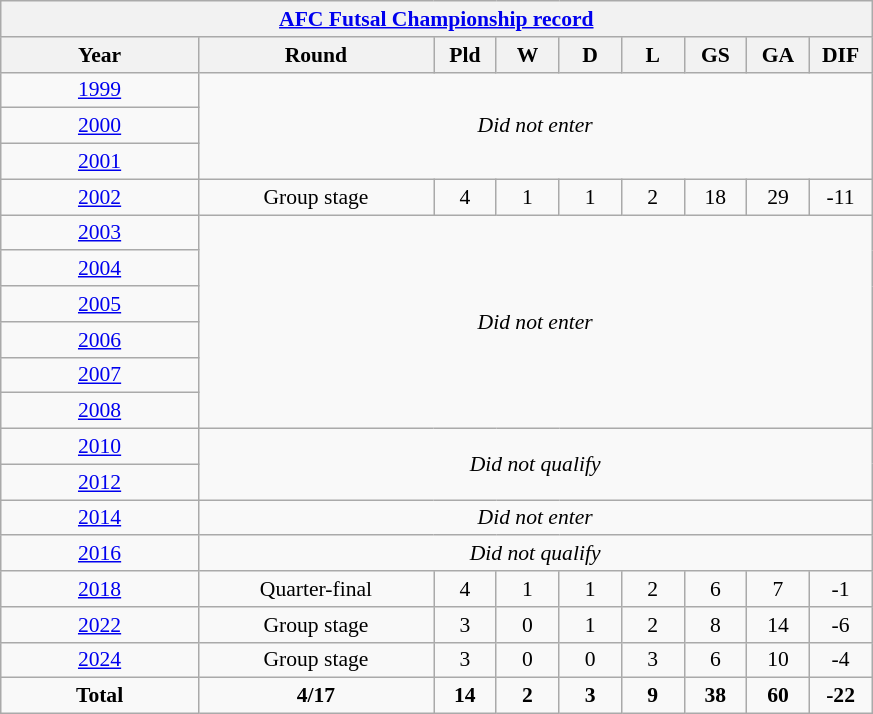<table class="wikitable" style="text-align: center;font-size:90%;">
<tr>
<th colspan=9><a href='#'>AFC Futsal Championship record</a></th>
</tr>
<tr>
<th width=125>Year</th>
<th width=150>Round</th>
<th width=35>Pld</th>
<th width=35>W</th>
<th width=35>D</th>
<th width=35>L</th>
<th width=35>GS</th>
<th width=35>GA</th>
<th width=35>DIF</th>
</tr>
<tr bgcolor=>
<td> <a href='#'>1999</a></td>
<td colspan=8 rowspan=3><em>Did not enter</em></td>
</tr>
<tr bgcolor=>
<td> <a href='#'>2000</a></td>
</tr>
<tr bgcolor=>
<td> <a href='#'>2001</a></td>
</tr>
<tr bgcolor=>
<td> <a href='#'>2002</a></td>
<td>Group stage</td>
<td>4</td>
<td>1</td>
<td>1</td>
<td>2</td>
<td>18</td>
<td>29</td>
<td>-11</td>
</tr>
<tr bgcolor=>
<td> <a href='#'>2003</a></td>
<td colspan=8 rowspan=6><em>Did not enter</em></td>
</tr>
<tr bgcolor=>
<td> <a href='#'>2004</a></td>
</tr>
<tr bgcolor=>
<td> <a href='#'>2005</a></td>
</tr>
<tr bgcolor=>
<td> <a href='#'>2006</a></td>
</tr>
<tr bgcolor=>
<td> <a href='#'>2007</a></td>
</tr>
<tr bgcolor=>
<td> <a href='#'>2008</a></td>
</tr>
<tr bgcolor=>
<td> <a href='#'>2010</a></td>
<td colspan=8 rowspan=2><em>Did not qualify</em></td>
</tr>
<tr bgcolor=>
<td> <a href='#'>2012</a></td>
</tr>
<tr bgcolor=>
<td> <a href='#'>2014</a></td>
<td colspan=8><em>Did not enter</em></td>
</tr>
<tr bgcolor=>
<td> <a href='#'>2016</a></td>
<td colspan=8><em>Did not qualify</em></td>
</tr>
<tr bgcolor=>
<td> <a href='#'>2018</a></td>
<td>Quarter-final</td>
<td>4</td>
<td>1</td>
<td>1</td>
<td>2</td>
<td>6</td>
<td>7</td>
<td>-1</td>
</tr>
<tr bgcolor=>
<td> <a href='#'>2022</a></td>
<td>Group stage</td>
<td>3</td>
<td>0</td>
<td>1</td>
<td>2</td>
<td>8</td>
<td>14</td>
<td>-6</td>
</tr>
<tr bgcolor=>
<td> <a href='#'>2024</a></td>
<td>Group stage</td>
<td>3</td>
<td>0</td>
<td>0</td>
<td>3</td>
<td>6</td>
<td>10</td>
<td>-4</td>
</tr>
<tr>
<td><strong>Total</strong></td>
<td><strong>4/17</strong></td>
<td><strong>14</strong></td>
<td><strong>2</strong></td>
<td><strong>3</strong></td>
<td><strong>9</strong></td>
<td><strong>38</strong></td>
<td><strong>60</strong></td>
<td><strong>-22</strong></td>
</tr>
</table>
